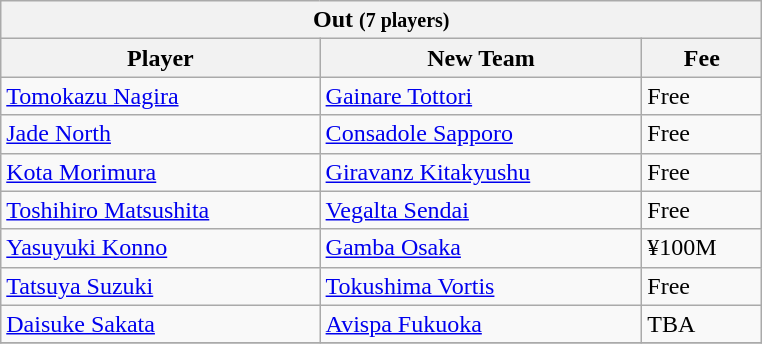<table class="wikitable collapsible collapsed">
<tr>
<th colspan="3" width="500"> <strong>Out</strong> <small>(7 players)</small></th>
</tr>
<tr>
<th>Player</th>
<th>New Team</th>
<th>Fee</th>
</tr>
<tr>
<td> <a href='#'>Tomokazu Nagira</a></td>
<td> <a href='#'>Gainare Tottori</a></td>
<td>Free</td>
</tr>
<tr>
<td> <a href='#'>Jade North</a></td>
<td> <a href='#'>Consadole Sapporo</a></td>
<td>Free</td>
</tr>
<tr>
<td> <a href='#'>Kota Morimura</a></td>
<td> <a href='#'>Giravanz Kitakyushu</a></td>
<td>Free</td>
</tr>
<tr>
<td> <a href='#'>Toshihiro Matsushita</a></td>
<td> <a href='#'>Vegalta Sendai</a></td>
<td>Free</td>
</tr>
<tr>
<td> <a href='#'>Yasuyuki Konno</a></td>
<td> <a href='#'>Gamba Osaka</a></td>
<td>¥100M</td>
</tr>
<tr>
<td> <a href='#'>Tatsuya Suzuki</a></td>
<td> <a href='#'>Tokushima Vortis</a></td>
<td>Free</td>
</tr>
<tr>
<td> <a href='#'>Daisuke Sakata</a></td>
<td> <a href='#'>Avispa Fukuoka</a></td>
<td>TBA</td>
</tr>
<tr>
</tr>
</table>
